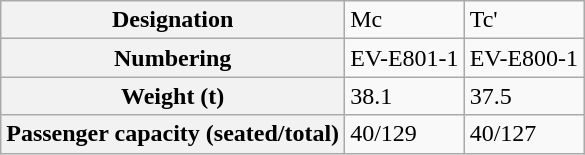<table class="wikitable">
<tr>
<th>Designation</th>
<td>Mc</td>
<td>Tc'</td>
</tr>
<tr>
<th>Numbering</th>
<td>EV-E801-1</td>
<td>EV-E800-1</td>
</tr>
<tr>
<th>Weight (t)</th>
<td>38.1</td>
<td>37.5</td>
</tr>
<tr>
<th>Passenger capacity (seated/total)</th>
<td>40/129</td>
<td>40/127</td>
</tr>
</table>
